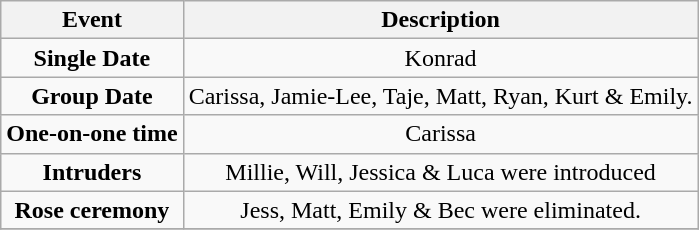<table class="wikitable sortable" style="text-align:center;">
<tr>
<th>Event</th>
<th>Description</th>
</tr>
<tr>
<td><strong>Single Date</strong></td>
<td>Konrad</td>
</tr>
<tr>
<td><strong>Group Date</strong></td>
<td>Carissa, Jamie-Lee, Taje, Matt, Ryan, Kurt & Emily.</td>
</tr>
<tr>
<td><strong>One-on-one time</strong></td>
<td>Carissa</td>
</tr>
<tr>
<td><strong>Intruders</strong></td>
<td>Millie, Will, Jessica & Luca were introduced</td>
</tr>
<tr>
<td><strong>Rose ceremony</strong></td>
<td>Jess, Matt, Emily & Bec were eliminated.</td>
</tr>
<tr>
</tr>
</table>
